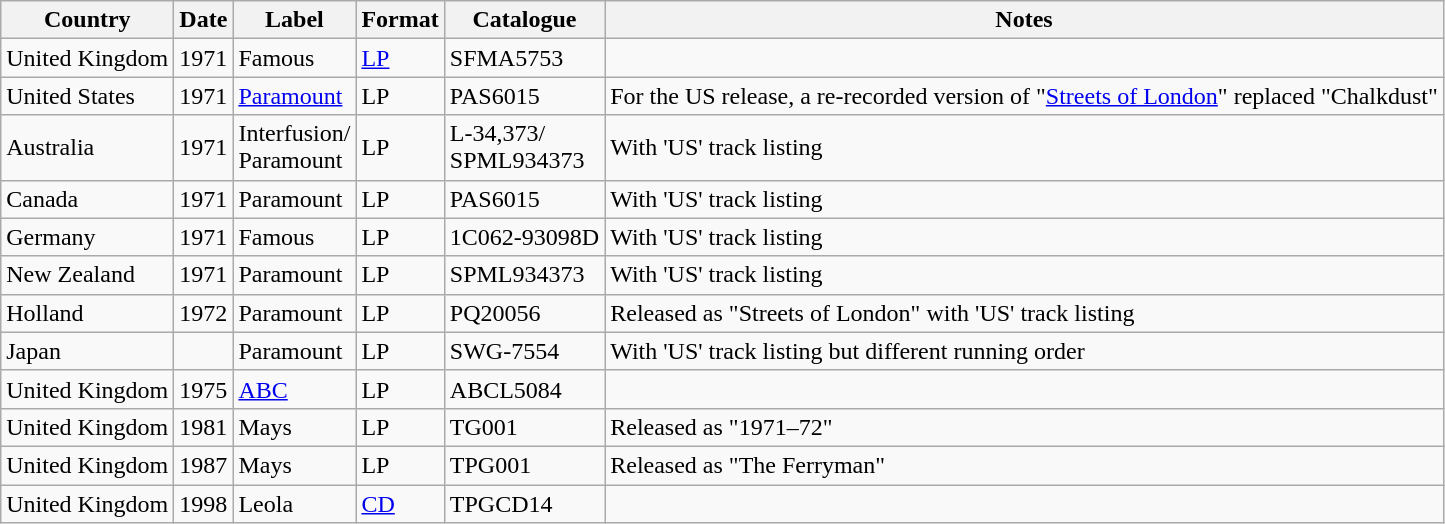<table class="wikitable">
<tr>
<th>Country</th>
<th>Date</th>
<th>Label</th>
<th>Format</th>
<th>Catalogue</th>
<th>Notes</th>
</tr>
<tr>
<td>United Kingdom</td>
<td>1971</td>
<td>Famous</td>
<td><a href='#'>LP</a></td>
<td>SFMA5753</td>
<td></td>
</tr>
<tr>
<td>United States</td>
<td>1971</td>
<td><a href='#'>Paramount</a></td>
<td>LP</td>
<td>PAS6015</td>
<td>For the US release, a re-recorded version of "<a href='#'>Streets of London</a>" replaced "Chalkdust"</td>
</tr>
<tr>
<td>Australia</td>
<td>1971</td>
<td>Interfusion/<br>Paramount</td>
<td>LP</td>
<td>L-34,373/<br>SPML934373</td>
<td>With 'US' track listing</td>
</tr>
<tr>
<td>Canada</td>
<td>1971</td>
<td>Paramount</td>
<td>LP</td>
<td>PAS6015</td>
<td>With 'US' track listing</td>
</tr>
<tr>
<td>Germany</td>
<td>1971</td>
<td>Famous</td>
<td>LP</td>
<td>1C062-93098D</td>
<td>With 'US' track listing</td>
</tr>
<tr>
<td>New Zealand</td>
<td>1971</td>
<td>Paramount</td>
<td>LP</td>
<td>SPML934373</td>
<td>With 'US' track listing</td>
</tr>
<tr>
<td>Holland</td>
<td>1972</td>
<td>Paramount</td>
<td>LP</td>
<td>PQ20056</td>
<td>Released as "Streets of London" with 'US' track listing</td>
</tr>
<tr>
<td>Japan</td>
<td></td>
<td>Paramount</td>
<td>LP</td>
<td>SWG-7554</td>
<td>With 'US' track listing but different running order</td>
</tr>
<tr>
<td>United Kingdom</td>
<td>1975</td>
<td><a href='#'>ABC</a></td>
<td>LP</td>
<td>ABCL5084</td>
<td></td>
</tr>
<tr>
<td>United Kingdom</td>
<td>1981</td>
<td>Mays</td>
<td>LP</td>
<td>TG001</td>
<td>Released as "1971–72"</td>
</tr>
<tr>
<td>United Kingdom</td>
<td>1987</td>
<td>Mays</td>
<td>LP</td>
<td>TPG001</td>
<td>Released as "The Ferryman"</td>
</tr>
<tr>
<td>United Kingdom</td>
<td>1998</td>
<td>Leola</td>
<td><a href='#'>CD</a></td>
<td>TPGCD14</td>
<td></td>
</tr>
</table>
